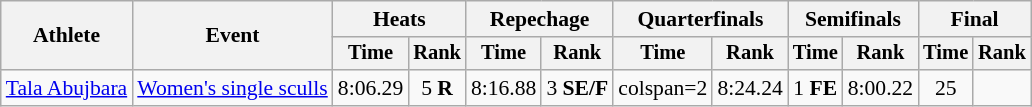<table class="wikitable" style="font-size:90%">
<tr>
<th rowspan="2">Athlete</th>
<th rowspan="2">Event</th>
<th colspan="2">Heats</th>
<th colspan="2">Repechage</th>
<th colspan="2">Quarterfinals</th>
<th colspan="2">Semifinals</th>
<th colspan="2">Final</th>
</tr>
<tr style="font-size:95%">
<th>Time</th>
<th>Rank</th>
<th>Time</th>
<th>Rank</th>
<th>Time</th>
<th>Rank</th>
<th>Time</th>
<th>Rank</th>
<th>Time</th>
<th>Rank</th>
</tr>
<tr align=center>
<td align=left><a href='#'>Tala Abujbara</a></td>
<td align=left><a href='#'>Women's single sculls</a></td>
<td>8:06.29</td>
<td>5 <strong>R</strong></td>
<td>8:16.88</td>
<td>3 <strong>SE/F</strong></td>
<td>colspan=2 </td>
<td>8:24.24</td>
<td>1 <strong>FE</strong></td>
<td>8:00.22</td>
<td>25</td>
</tr>
</table>
